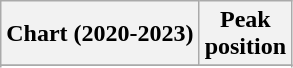<table class="wikitable sortable plainrowheaders" style="text-align:center">
<tr>
<th scope="col">Chart (2020-2023)</th>
<th scope="col">Peak<br>position</th>
</tr>
<tr>
</tr>
<tr>
</tr>
<tr>
</tr>
<tr>
</tr>
<tr>
</tr>
<tr>
</tr>
<tr>
</tr>
<tr>
</tr>
<tr>
</tr>
<tr>
</tr>
</table>
